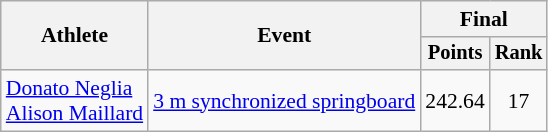<table class="wikitable" style="text-align:center; font-size:90%">
<tr>
<th rowspan=2>Athlete</th>
<th rowspan=2>Event</th>
<th colspan=2>Final</th>
</tr>
<tr style="font-size:95%">
<th>Points</th>
<th>Rank</th>
</tr>
<tr>
<td align=left><a href='#'>Donato Neglia</a><br><a href='#'>Alison Maillard</a></td>
<td align=left><a href='#'>3 m synchronized springboard</a></td>
<td>242.64</td>
<td>17</td>
</tr>
</table>
